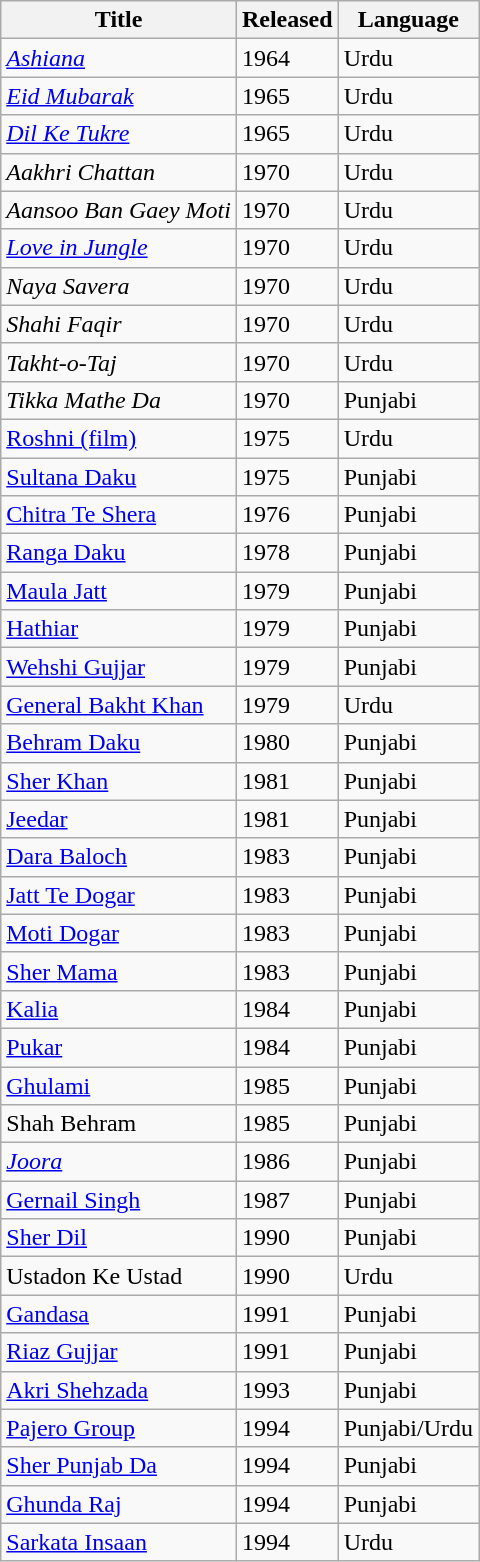<table class="wikitable">
<tr>
<th>Title</th>
<th>Released</th>
<th>Language</th>
</tr>
<tr>
<td><em><a href='#'>Ashiana</a></em></td>
<td>1964</td>
<td>Urdu</td>
</tr>
<tr>
<td><em><a href='#'>Eid Mubarak</a></em></td>
<td>1965</td>
<td>Urdu</td>
</tr>
<tr>
<td><em><a href='#'>Dil Ke Tukre</a></em></td>
<td>1965</td>
<td>Urdu</td>
</tr>
<tr>
<td><em>Aakhri Chattan</em></td>
<td>1970</td>
<td>Urdu</td>
</tr>
<tr>
<td><em>Aansoo Ban Gaey Moti</em></td>
<td>1970</td>
<td>Urdu</td>
</tr>
<tr>
<td><em><a href='#'>Love in Jungle</a></em></td>
<td>1970</td>
<td>Urdu</td>
</tr>
<tr>
<td><em>Naya Savera</em></td>
<td>1970</td>
<td>Urdu</td>
</tr>
<tr>
<td><em>Shahi Faqir</em></td>
<td>1970</td>
<td>Urdu</td>
</tr>
<tr>
<td><em>Takht-o-Taj</em></td>
<td>1970</td>
<td>Urdu</td>
</tr>
<tr>
<td><em>Tikka Mathe Da</em></td>
<td>1970</td>
<td>Punjabi</td>
</tr>
<tr>
<td><a href='#'>Roshni (film)</a></td>
<td>1975</td>
<td>Urdu</td>
</tr>
<tr>
<td><a href='#'>Sultana Daku</a></td>
<td>1975</td>
<td>Punjabi</td>
</tr>
<tr>
<td><a href='#'>Chitra Te Shera</a></td>
<td>1976</td>
<td>Punjabi</td>
</tr>
<tr>
<td><a href='#'>Ranga Daku</a></td>
<td>1978</td>
<td>Punjabi</td>
</tr>
<tr>
<td><a href='#'>Maula Jatt</a></td>
<td>1979</td>
<td>Punjabi</td>
</tr>
<tr>
<td><a href='#'>Hathiar</a></td>
<td>1979</td>
<td>Punjabi</td>
</tr>
<tr>
<td><a href='#'>Wehshi Gujjar</a></td>
<td>1979</td>
<td>Punjabi</td>
</tr>
<tr>
<td><a href='#'>General Bakht Khan</a></td>
<td>1979</td>
<td>Urdu</td>
</tr>
<tr>
<td><a href='#'>Behram Daku</a></td>
<td>1980</td>
<td>Punjabi</td>
</tr>
<tr>
<td><a href='#'>Sher Khan</a></td>
<td>1981</td>
<td>Punjabi</td>
</tr>
<tr>
<td><a href='#'>Jeedar</a></td>
<td>1981</td>
<td>Punjabi</td>
</tr>
<tr>
<td><a href='#'>Dara Baloch</a></td>
<td>1983</td>
<td>Punjabi</td>
</tr>
<tr>
<td><a href='#'>Jatt Te Dogar</a></td>
<td>1983</td>
<td>Punjabi</td>
</tr>
<tr>
<td><a href='#'>Moti Dogar</a></td>
<td>1983</td>
<td>Punjabi</td>
</tr>
<tr>
<td><a href='#'>Sher Mama</a></td>
<td>1983</td>
<td>Punjabi</td>
</tr>
<tr>
<td><a href='#'>Kalia</a></td>
<td>1984</td>
<td>Punjabi</td>
</tr>
<tr>
<td><a href='#'>Pukar</a></td>
<td>1984</td>
<td>Punjabi</td>
</tr>
<tr>
<td><a href='#'>Ghulami</a></td>
<td>1985</td>
<td>Punjabi</td>
</tr>
<tr>
<td>Shah Behram</td>
<td>1985</td>
<td>Punjabi</td>
</tr>
<tr>
<td><em><a href='#'>Joora</a></em></td>
<td>1986</td>
<td>Punjabi</td>
</tr>
<tr>
<td><a href='#'>Gernail Singh</a></td>
<td>1987</td>
<td>Punjabi</td>
</tr>
<tr>
<td><a href='#'>Sher Dil</a></td>
<td>1990</td>
<td>Punjabi</td>
</tr>
<tr>
<td>Ustadon Ke Ustad</td>
<td>1990</td>
<td>Urdu</td>
</tr>
<tr>
<td><a href='#'>Gandasa</a></td>
<td>1991</td>
<td>Punjabi</td>
</tr>
<tr>
<td><a href='#'>Riaz Gujjar</a></td>
<td>1991</td>
<td>Punjabi</td>
</tr>
<tr>
<td><a href='#'>Akri Shehzada</a></td>
<td>1993</td>
<td>Punjabi</td>
</tr>
<tr>
<td><a href='#'>Pajero Group</a></td>
<td>1994</td>
<td>Punjabi/Urdu</td>
</tr>
<tr>
<td><a href='#'>Sher Punjab Da</a></td>
<td>1994</td>
<td>Punjabi</td>
</tr>
<tr>
<td><a href='#'>Ghunda Raj</a></td>
<td>1994</td>
<td>Punjabi</td>
</tr>
<tr>
<td><a href='#'>Sarkata Insaan</a></td>
<td>1994</td>
<td>Urdu</td>
</tr>
</table>
